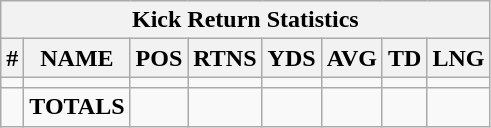<table class="wikitable sortable collapsible collapsed">
<tr>
<th colspan="8">Kick Return Statistics</th>
</tr>
<tr>
<th>#</th>
<th>NAME</th>
<th>POS</th>
<th>RTNS</th>
<th>YDS</th>
<th>AVG</th>
<th>TD</th>
<th>LNG</th>
</tr>
<tr>
<td></td>
<td></td>
<td></td>
<td></td>
<td></td>
<td></td>
<td></td>
<td></td>
</tr>
<tr>
<td></td>
<td><strong>TOTALS</strong></td>
<td></td>
<td></td>
<td></td>
<td></td>
<td></td>
<td></td>
</tr>
</table>
